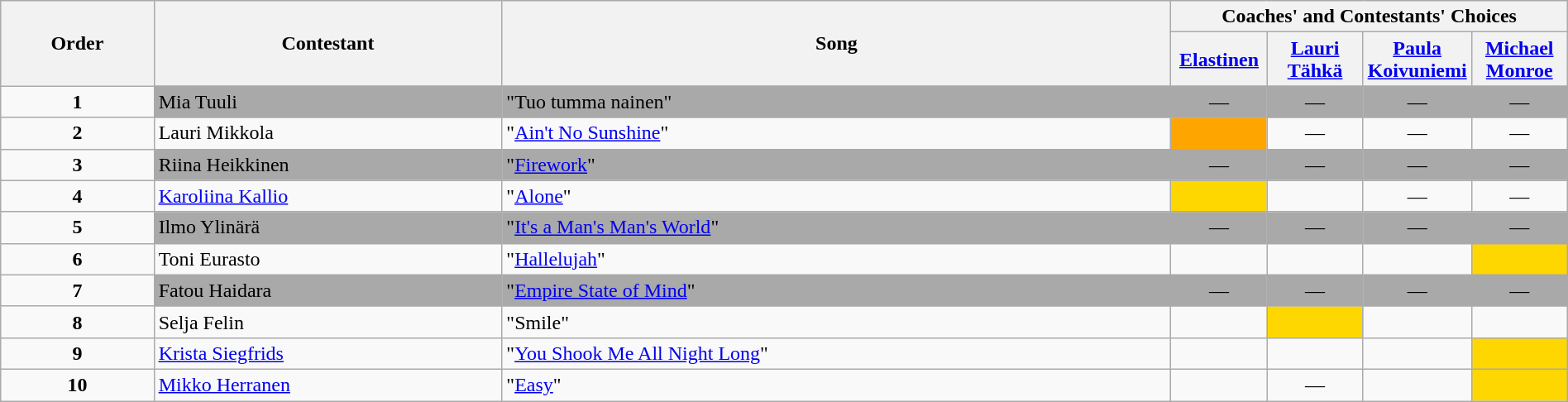<table class="wikitable" style="width:100%;">
<tr>
<th rowspan=2>Order</th>
<th rowspan=2>Contestant</th>
<th rowspan=2>Song</th>
<th colspan=4>Coaches' and Contestants' Choices</th>
</tr>
<tr>
<th width="70"><a href='#'>Elastinen</a></th>
<th width="70"><a href='#'>Lauri Tähkä</a></th>
<th width="70"><a href='#'>Paula Koivuniemi</a></th>
<th width="70"><a href='#'>Michael Monroe</a></th>
</tr>
<tr>
<td align="center"><strong>1</strong></td>
<td style="background:darkgrey;text-align:left;">Mia Tuuli</td>
<td style="background:darkgrey;text-align:left;">"Tuo tumma nainen"</td>
<td style="background:darkgrey;text-align:center;">—</td>
<td style="background:darkgrey;text-align:center;">—</td>
<td style="background:darkgrey;text-align:center;">—</td>
<td style="background:darkgrey;text-align:center;">—</td>
</tr>
<tr>
<td align="center"><strong>2</strong></td>
<td>Lauri Mikkola</td>
<td>"<a href='#'>Ain't No Sunshine</a>"</td>
<td style="background:orange;text-align:center;"></td>
<td align="center">—</td>
<td align="center">—</td>
<td align="center">—</td>
</tr>
<tr>
<td align="center"><strong>3</strong></td>
<td style="background:darkgrey;text-align:left;">Riina Heikkinen</td>
<td style="background:darkgrey;text-align:left;">"<a href='#'>Firework</a>"</td>
<td style="background:darkgrey;text-align:center;">—</td>
<td style="background:darkgrey;text-align:center;">—</td>
<td style="background:darkgrey;text-align:center;">—</td>
<td style="background:darkgrey;text-align:center;">—</td>
</tr>
<tr>
<td align="center"><strong>4</strong></td>
<td><a href='#'>Karoliina Kallio</a></td>
<td>"<a href='#'>Alone</a>"</td>
<td style="background:gold;text-align:center;"></td>
<td style=";text-align:center;"></td>
<td align="center">—</td>
<td align="center">—</td>
</tr>
<tr>
<td align="center"><strong>5</strong></td>
<td style="background:darkgrey;text-align:left;">Ilmo Ylinärä</td>
<td style="background:darkgrey;text-align:left;">"<a href='#'>It's a Man's Man's World</a>"</td>
<td style="background:darkgrey;text-align:center;">—</td>
<td style="background:darkgrey;text-align:center;">—</td>
<td style="background:darkgrey;text-align:center;">—</td>
<td style="background:darkgrey;text-align:center;">—</td>
</tr>
<tr>
<td align="center"><strong>6</strong></td>
<td>Toni Eurasto</td>
<td>"<a href='#'>Hallelujah</a>"</td>
<td style=";text-align:center;"></td>
<td style=";text-align:center;"></td>
<td style=";text-align:center;"></td>
<td style="background:gold;text-align:center;"></td>
</tr>
<tr>
<td align="center"><strong>7</strong></td>
<td style="background:darkgrey;text-align:left;">Fatou Haidara</td>
<td style="background:darkgrey;text-align:left;">"<a href='#'>Empire State of Mind</a>"</td>
<td style="background:darkgrey;text-align:center;">—</td>
<td style="background:darkgrey;text-align:center;">—</td>
<td style="background:darkgrey;text-align:center;">—</td>
<td style="background:darkgrey;text-align:center;">—</td>
</tr>
<tr>
<td align="center"><strong>8</strong></td>
<td>Selja Felin</td>
<td>"Smile"</td>
<td style=";text-align:center;"></td>
<td style="background:gold;text-align:center;"></td>
<td style=";text-align:center;"></td>
<td style=";text-align:center;"></td>
</tr>
<tr>
<td align="center"><strong>9</strong></td>
<td><a href='#'>Krista Siegfrids</a></td>
<td>"<a href='#'>You Shook Me All Night Long</a>"</td>
<td style=";text-align:center;"></td>
<td style=";text-align:center;"></td>
<td style=";text-align:center;"></td>
<td style="background:gold;text-align:center;"></td>
</tr>
<tr>
<td align="center"><strong>10</strong></td>
<td><a href='#'>Mikko Herranen</a></td>
<td>"<a href='#'>Easy</a>"</td>
<td style=";text-align:center;"></td>
<td align="center">—</td>
<td style=";text-align:center;"></td>
<td style="background:gold;text-align:center;"></td>
</tr>
</table>
